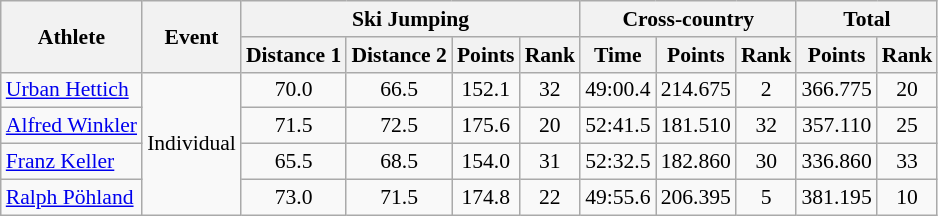<table class="wikitable" style="font-size:90%">
<tr>
<th rowspan="2">Athlete</th>
<th rowspan="2">Event</th>
<th colspan="4">Ski Jumping</th>
<th colspan="3">Cross-country</th>
<th colspan="2">Total</th>
</tr>
<tr>
<th>Distance 1</th>
<th>Distance 2</th>
<th>Points</th>
<th>Rank</th>
<th>Time</th>
<th>Points</th>
<th>Rank</th>
<th>Points</th>
<th>Rank</th>
</tr>
<tr>
<td><a href='#'>Urban Hettich</a></td>
<td rowspan="4">Individual</td>
<td align="center">70.0</td>
<td align="center">66.5</td>
<td align="center">152.1</td>
<td align="center">32</td>
<td align="center">49:00.4</td>
<td align="center">214.675</td>
<td align="center">2</td>
<td align="center">366.775</td>
<td align="center">20</td>
</tr>
<tr>
<td><a href='#'>Alfred Winkler</a></td>
<td align="center">71.5</td>
<td align="center">72.5</td>
<td align="center">175.6</td>
<td align="center">20</td>
<td align="center">52:41.5</td>
<td align="center">181.510</td>
<td align="center">32</td>
<td align="center">357.110</td>
<td align="center">25</td>
</tr>
<tr>
<td><a href='#'>Franz Keller</a></td>
<td align="center">65.5</td>
<td align="center">68.5</td>
<td align="center">154.0</td>
<td align="center">31</td>
<td align="center">52:32.5</td>
<td align="center">182.860</td>
<td align="center">30</td>
<td align="center">336.860</td>
<td align="center">33</td>
</tr>
<tr>
<td><a href='#'>Ralph Pöhland</a></td>
<td align="center">73.0</td>
<td align="center">71.5</td>
<td align="center">174.8</td>
<td align="center">22</td>
<td align="center">49:55.6</td>
<td align="center">206.395</td>
<td align="center">5</td>
<td align="center">381.195</td>
<td align="center">10</td>
</tr>
</table>
